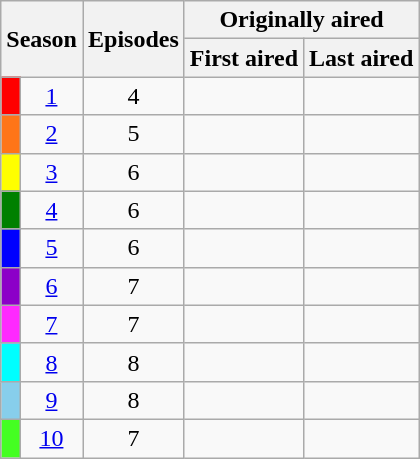<table class="wikitable plainrowheaders" style="text-align:center">
<tr>
<th colspan="2" rowspan="2">Season</th>
<th rowspan="2">Episodes</th>
<th colspan="2">Originally aired</th>
</tr>
<tr>
<th>First aired</th>
<th>Last aired</th>
</tr>
<tr>
<td style="background:#FF0000; color:#fff;"></td>
<td><a href='#'>1</a></td>
<td>4</td>
<td></td>
<td></td>
</tr>
<tr>
<td style="background:#FF7518; color:#fff;"></td>
<td><a href='#'>2</a></td>
<td>5</td>
<td></td>
<td></td>
</tr>
<tr>
<td style="background:#FFFF00; color:#fff;"></td>
<td><a href='#'>3</a></td>
<td>6</td>
<td></td>
<td></td>
</tr>
<tr>
<td style="background:#008000; color:#fff;"></td>
<td><a href='#'>4</a></td>
<td>6</td>
<td></td>
<td></td>
</tr>
<tr>
<td style="background:#0000FF; color:#fff;"></td>
<td><a href='#'>5</a></td>
<td>6</td>
<td></td>
<td></td>
</tr>
<tr>
<td style="background:#8C00C8; color:#fff;"></td>
<td><a href='#'>6</a></td>
<td>7</td>
<td></td>
<td></td>
</tr>
<tr>
<td style="background:#FF29FF; color:#fff;"></td>
<td><a href='#'>7</a></td>
<td>7</td>
<td></td>
<td></td>
</tr>
<tr>
<td style="background:#00FFFF; color:#fff;"></td>
<td><a href='#'>8</a></td>
<td>8</td>
<td></td>
<td></td>
</tr>
<tr>
<td style="background:#87CEEB; color:#fff;"></td>
<td><a href='#'>9</a></td>
<td>8</td>
<td></td>
<td></td>
</tr>
<tr>
<td style="background:#44FF22; color:#fff;"></td>
<td><a href='#'>10</a></td>
<td>7</td>
<td></td>
<td></td>
</tr>
</table>
